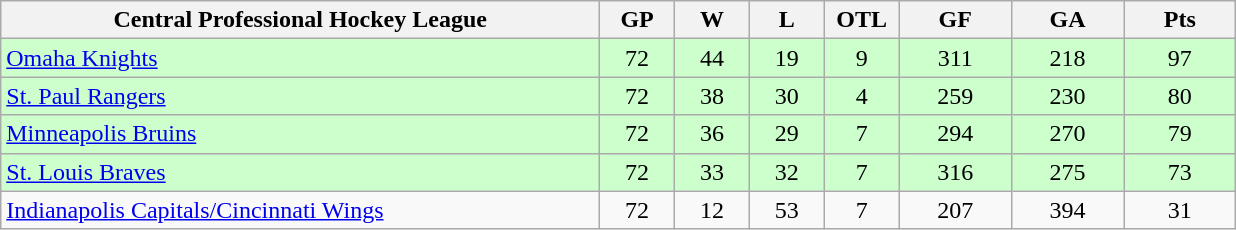<table class="wikitable">
<tr>
<th width="40%" bgcolor="#e0e0e0">Central Professional Hockey League</th>
<th width="5%" bgcolor="#e0e0e0">GP</th>
<th width="5%" bgcolor="#e0e0e0">W</th>
<th width="5%" bgcolor="#e0e0e0">L</th>
<th width="5%" bgcolor="#e0e0e0">OTL</th>
<th width="7.5%" bgcolor="#e0e0e0">GF</th>
<th width="7.5%" bgcolor="#e0e0e0">GA</th>
<th width="7.5%" bgcolor="#e0e0e0">Pts</th>
</tr>
<tr align="center" bgcolor="#CCFFCC">
<td align="left"><a href='#'>Omaha Knights</a></td>
<td>72</td>
<td>44</td>
<td>19</td>
<td>9</td>
<td>311</td>
<td>218</td>
<td>97</td>
</tr>
<tr align="center" bgcolor="#CCFFCC">
<td align="left"><a href='#'>St. Paul Rangers</a></td>
<td>72</td>
<td>38</td>
<td>30</td>
<td>4</td>
<td>259</td>
<td>230</td>
<td>80</td>
</tr>
<tr align="center" bgcolor="#CCFFCC">
<td align="left"><a href='#'>Minneapolis Bruins</a></td>
<td>72</td>
<td>36</td>
<td>29</td>
<td>7</td>
<td>294</td>
<td>270</td>
<td>79</td>
</tr>
<tr align="center" bgcolor="#CCFFCC">
<td align="left"><a href='#'>St. Louis Braves</a></td>
<td>72</td>
<td>33</td>
<td>32</td>
<td>7</td>
<td>316</td>
<td>275</td>
<td>73</td>
</tr>
<tr align="center">
<td align="left"><a href='#'>Indianapolis Capitals/Cincinnati Wings</a></td>
<td>72</td>
<td>12</td>
<td>53</td>
<td>7</td>
<td>207</td>
<td>394</td>
<td>31</td>
</tr>
</table>
